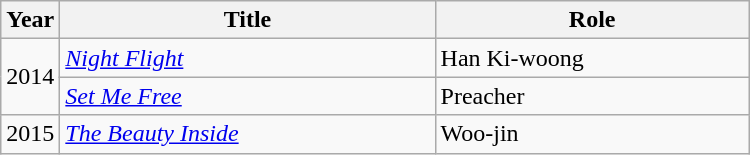<table class="wikitable" style="width:500px">
<tr>
<th width=10>Year</th>
<th>Title</th>
<th>Role</th>
</tr>
<tr>
<td rowspan=2>2014</td>
<td><em><a href='#'>Night Flight</a></em></td>
<td>Han Ki-woong</td>
</tr>
<tr>
<td><em><a href='#'>Set Me Free</a></em></td>
<td>Preacher</td>
</tr>
<tr>
<td>2015</td>
<td><em><a href='#'>The Beauty Inside</a></em></td>
<td>Woo-jin</td>
</tr>
</table>
